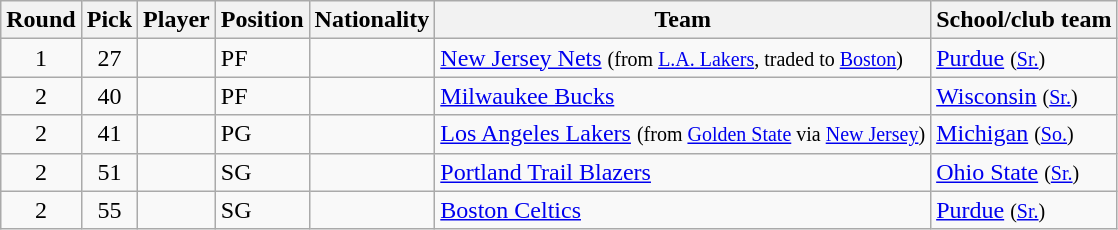<table class="wikitable sortable">
<tr>
<th>Round</th>
<th>Pick</th>
<th>Player</th>
<th>Position</th>
<th>Nationality</th>
<th>Team</th>
<th>School/club team</th>
</tr>
<tr>
<td align=center>1</td>
<td align=center>27</td>
<td></td>
<td>PF</td>
<td></td>
<td><a href='#'>New Jersey Nets</a> <small>(from <a href='#'>L.A. Lakers</a>,</small><small> traded to <a href='#'>Boston</a>)</small></td>
<td><a href='#'>Purdue</a> <small>(<a href='#'>Sr.</a>)</small></td>
</tr>
<tr>
<td align=center>2</td>
<td align=center>40</td>
<td></td>
<td>PF</td>
<td></td>
<td><a href='#'>Milwaukee Bucks</a></td>
<td><a href='#'>Wisconsin</a> <small>(<a href='#'>Sr.</a>)</small></td>
</tr>
<tr>
<td align=center>2</td>
<td align=center>41</td>
<td></td>
<td>PG</td>
<td></td>
<td><a href='#'>Los Angeles Lakers</a> <small>(from <a href='#'>Golden State</a> via <a href='#'>New Jersey</a>)</small></td>
<td><a href='#'>Michigan</a> <small>(<a href='#'>So.</a>)</small></td>
</tr>
<tr>
<td align=center>2</td>
<td align=center>51</td>
<td></td>
<td>SG</td>
<td></td>
<td><a href='#'>Portland Trail Blazers</a></td>
<td><a href='#'>Ohio State</a> <small>(<a href='#'>Sr.</a>)</small></td>
</tr>
<tr>
<td align=center>2</td>
<td align=center>55</td>
<td></td>
<td>SG</td>
<td></td>
<td><a href='#'>Boston Celtics</a></td>
<td><a href='#'>Purdue</a> <small>(<a href='#'>Sr.</a>)</small></td>
</tr>
</table>
